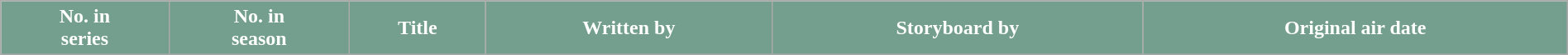<table class="wikitable plainrowheaders" style="width:100%; margin: auto">
<tr>
<th style="background:#749F8E; color:#fff;">No. in<br>series</th>
<th style="background:#749F8E; color:#fff;">No. in<br>season</th>
<th ! style="background:#749F8E; color:#fff;">Title</th>
<th ! style="background:#749F8E; color:#fff;">Written by</th>
<th ! style="background:#749F8E; color:#fff;">Storyboard by</th>
<th ! style="background:#749F8E; color:#fff;">Original air date<br>






















</th>
</tr>
</table>
